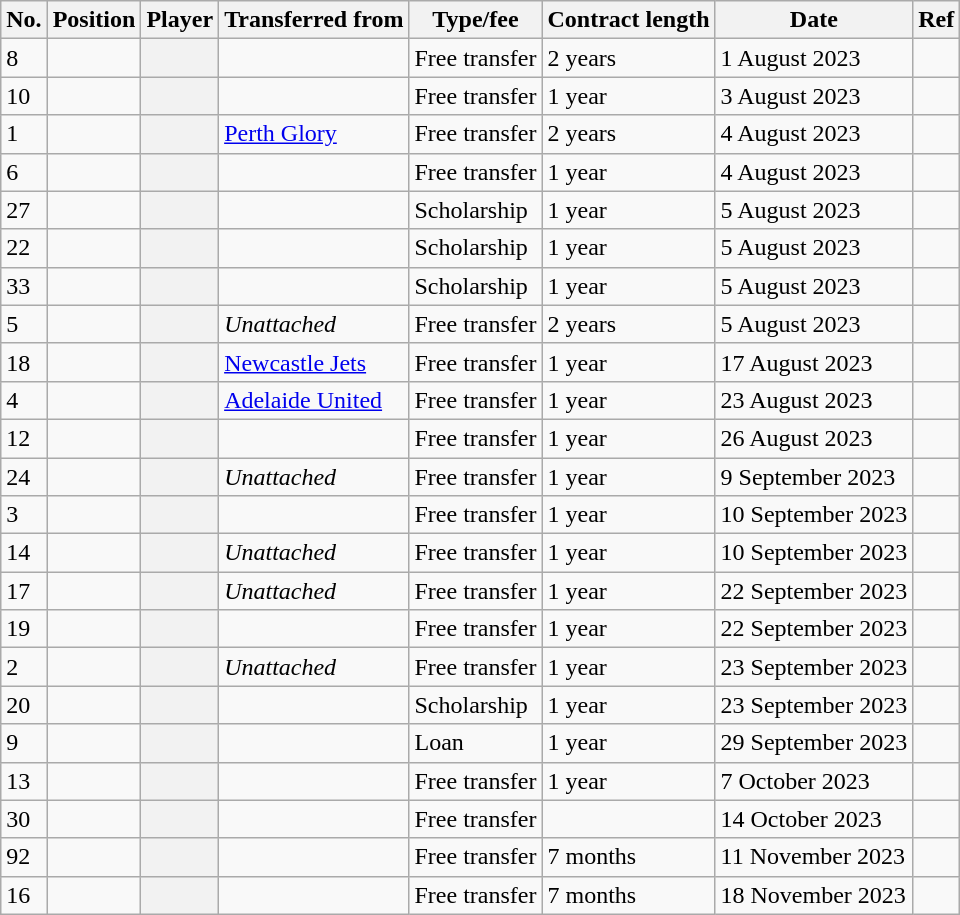<table class="wikitable plainrowheaders sortable" style="text-align:center; text-align:left">
<tr>
<th scope="col">No.</th>
<th scope="col">Position</th>
<th scope="col">Player</th>
<th scope="col">Transferred from</th>
<th scope="col">Type/fee</th>
<th scope="col">Contract length</th>
<th scope="col">Date</th>
<th scope="col" class="unsortable">Ref</th>
</tr>
<tr>
<td>8</td>
<td></td>
<th scope="row"></th>
<td></td>
<td>Free transfer</td>
<td>2 years</td>
<td>1 August 2023</td>
<td></td>
</tr>
<tr>
<td>10</td>
<td></td>
<th scope="row"></th>
<td></td>
<td>Free transfer</td>
<td>1 year</td>
<td>3 August 2023</td>
<td></td>
</tr>
<tr>
<td>1</td>
<td></td>
<th scope="row"></th>
<td><a href='#'>Perth Glory</a></td>
<td>Free transfer</td>
<td>2 years</td>
<td>4 August 2023</td>
<td></td>
</tr>
<tr>
<td>6</td>
<td></td>
<th scope="row"></th>
<td></td>
<td>Free transfer</td>
<td>1 year</td>
<td>4 August 2023</td>
<td></td>
</tr>
<tr>
<td>27</td>
<td></td>
<th scope="row"></th>
<td></td>
<td>Scholarship</td>
<td>1 year</td>
<td>5 August 2023</td>
<td></td>
</tr>
<tr>
<td>22</td>
<td></td>
<th scope="row"></th>
<td></td>
<td>Scholarship</td>
<td>1 year</td>
<td>5 August 2023</td>
<td></td>
</tr>
<tr>
<td>33</td>
<td></td>
<th scope="row"></th>
<td></td>
<td>Scholarship</td>
<td>1 year</td>
<td>5 August 2023</td>
<td></td>
</tr>
<tr>
<td>5</td>
<td></td>
<th scope="row"></th>
<td><em>Unattached</em></td>
<td>Free transfer</td>
<td>2 years</td>
<td>5 August 2023</td>
<td></td>
</tr>
<tr>
<td>18</td>
<td></td>
<th scope="row"></th>
<td><a href='#'>Newcastle Jets</a></td>
<td>Free transfer</td>
<td>1 year</td>
<td>17 August 2023</td>
<td></td>
</tr>
<tr>
<td>4</td>
<td></td>
<th scope="row"></th>
<td><a href='#'>Adelaide United</a></td>
<td>Free transfer</td>
<td>1 year</td>
<td>23 August 2023</td>
<td></td>
</tr>
<tr>
<td>12</td>
<td></td>
<th scope="row"></th>
<td></td>
<td>Free transfer</td>
<td>1 year</td>
<td>26 August 2023</td>
<td></td>
</tr>
<tr>
<td>24</td>
<td></td>
<th scope="row"></th>
<td><em>Unattached</em></td>
<td>Free transfer</td>
<td>1 year</td>
<td>9 September 2023</td>
<td></td>
</tr>
<tr>
<td>3</td>
<td></td>
<th scope="row"></th>
<td></td>
<td>Free transfer</td>
<td>1 year</td>
<td>10 September 2023</td>
<td></td>
</tr>
<tr>
<td>14</td>
<td></td>
<th scope="row"></th>
<td><em>Unattached</em></td>
<td>Free transfer</td>
<td>1 year</td>
<td>10 September 2023</td>
<td></td>
</tr>
<tr>
<td>17</td>
<td></td>
<th scope="row"></th>
<td><em>Unattached</em></td>
<td>Free transfer</td>
<td>1 year</td>
<td>22 September 2023</td>
<td></td>
</tr>
<tr>
<td>19</td>
<td></td>
<th scope="row"></th>
<td></td>
<td>Free transfer</td>
<td>1 year</td>
<td>22 September 2023</td>
<td></td>
</tr>
<tr>
<td>2</td>
<td></td>
<th scope="row"></th>
<td><em>Unattached</em></td>
<td>Free transfer</td>
<td>1 year</td>
<td>23 September 2023</td>
<td></td>
</tr>
<tr>
<td>20</td>
<td></td>
<th scope="row"></th>
<td></td>
<td>Scholarship</td>
<td>1 year</td>
<td>23 September 2023</td>
<td></td>
</tr>
<tr>
<td>9</td>
<td></td>
<th scope="row"></th>
<td></td>
<td>Loan</td>
<td>1 year</td>
<td>29 September 2023</td>
<td></td>
</tr>
<tr>
<td>13</td>
<td></td>
<th scope="row"></th>
<td></td>
<td>Free transfer</td>
<td>1 year</td>
<td>7 October 2023</td>
<td></td>
</tr>
<tr>
<td>30</td>
<td></td>
<th scope="row"></th>
<td></td>
<td>Free transfer</td>
<td></td>
<td>14 October 2023</td>
<td></td>
</tr>
<tr>
<td>92</td>
<td></td>
<th scope="row"></th>
<td></td>
<td>Free transfer</td>
<td>7 months</td>
<td>11 November 2023</td>
<td></td>
</tr>
<tr>
<td>16</td>
<td></td>
<th scope="row"></th>
<td></td>
<td>Free transfer</td>
<td>7 months</td>
<td>18 November 2023</td>
<td></td>
</tr>
</table>
